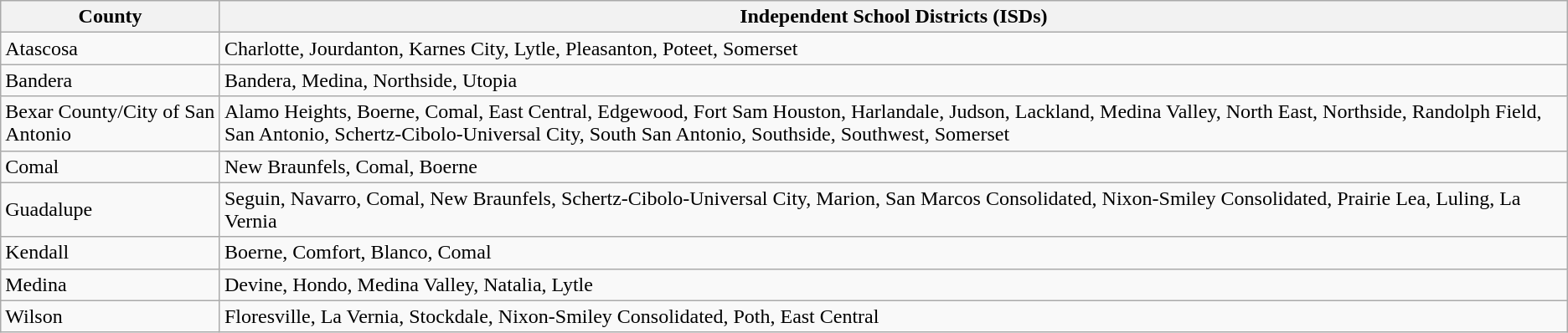<table class="wikitable sortable">
<tr>
<th>County</th>
<th>Independent School Districts (ISDs)</th>
</tr>
<tr>
<td>Atascosa</td>
<td>Charlotte, Jourdanton, Karnes City, Lytle, Pleasanton, Poteet, Somerset</td>
</tr>
<tr>
<td>Bandera</td>
<td>Bandera, Medina, Northside, Utopia</td>
</tr>
<tr>
<td>Bexar County/City of San Antonio</td>
<td>Alamo Heights, Boerne, Comal, East Central, Edgewood, Fort Sam Houston, Harlandale, Judson, Lackland, Medina Valley, North East, Northside, Randolph Field, San Antonio, Schertz-Cibolo-Universal City, South San Antonio, Southside, Southwest, Somerset</td>
</tr>
<tr>
<td>Comal</td>
<td>New Braunfels, Comal, Boerne</td>
</tr>
<tr>
<td>Guadalupe</td>
<td>Seguin, Navarro, Comal, New Braunfels, Schertz-Cibolo-Universal City, Marion, San Marcos Consolidated, Nixon-Smiley Consolidated, Prairie Lea, Luling, La Vernia</td>
</tr>
<tr>
<td>Kendall</td>
<td>Boerne, Comfort, Blanco, Comal</td>
</tr>
<tr>
<td>Medina</td>
<td>Devine, Hondo, Medina Valley, Natalia, Lytle</td>
</tr>
<tr>
<td>Wilson</td>
<td>Floresville, La Vernia, Stockdale, Nixon-Smiley Consolidated, Poth, East Central</td>
</tr>
</table>
